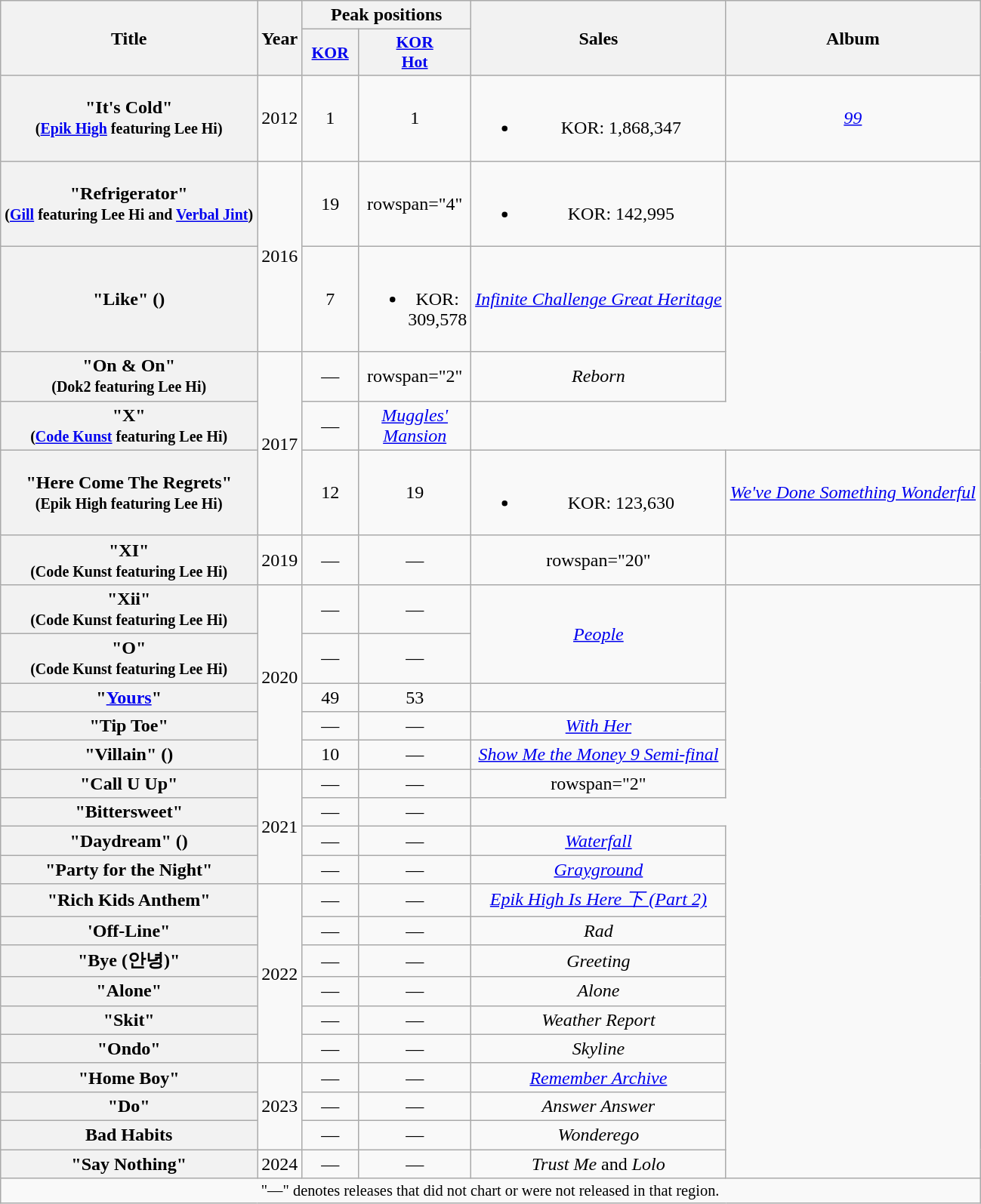<table class="wikitable plainrowheaders" style="text-align:center;">
<tr>
<th scope="col" rowspan="2">Title</th>
<th scope="col" rowspan="2">Year</th>
<th scope="col" colspan="2">Peak positions</th>
<th scope="col" rowspan="2">Sales</th>
<th scope="col" rowspan="2">Album</th>
</tr>
<tr>
<th scope="col" style="width:3em;font-size:90%;"><a href='#'>KOR</a><br></th>
<th scope="col" style="width:3em;font-size:90%;"><a href='#'>KOR<br>Hot</a><br></th>
</tr>
<tr>
<th scope="row">"It's Cold"<br><small>(<a href='#'>Epik High</a> featuring Lee Hi)</small></th>
<td>2012</td>
<td>1</td>
<td>1</td>
<td><br><ul><li>KOR: 1,868,347</li></ul></td>
<td align="center"><em><a href='#'>99</a></em></td>
</tr>
<tr>
<th scope="row">"Refrigerator"<br><small>(<a href='#'>Gill</a> featuring Lee Hi and <a href='#'>Verbal Jint</a>)</small></th>
<td rowspan="2">2016</td>
<td>19</td>
<td>rowspan="4" </td>
<td><br><ul><li>KOR: 142,995</li></ul></td>
<td></td>
</tr>
<tr>
<th scope="row">"Like" ()<br></th>
<td>7</td>
<td><br><ul><li>KOR: 309,578</li></ul></td>
<td><em><a href='#'>Infinite Challenge Great Heritage</a></em></td>
</tr>
<tr>
<th scope="row">"On & On"<br><small>(Dok2 featuring Lee Hi)</small></th>
<td rowspan="3">2017</td>
<td>—</td>
<td>rowspan="2" </td>
<td><em>Reborn</em></td>
</tr>
<tr>
<th scope="row">"X"<br><small>(<a href='#'>Code Kunst</a> featuring Lee Hi)</small></th>
<td>—</td>
<td><em><a href='#'>Muggles' Mansion</a></em></td>
</tr>
<tr>
<th scope="row">"Here Come The Regrets"<br><small>(Epik High featuring Lee Hi)</small></th>
<td>12</td>
<td>19</td>
<td><br><ul><li>KOR: 123,630</li></ul></td>
<td><em><a href='#'>We've Done Something Wonderful</a></em></td>
</tr>
<tr>
<th scope="row">"XI"<br><small>(Code Kunst featuring Lee Hi)</small></th>
<td>2019</td>
<td>—</td>
<td>—</td>
<td>rowspan="20" </td>
<td></td>
</tr>
<tr>
<th scope="row">"Xii"<br><small>(Code Kunst featuring Lee Hi)</small></th>
<td rowspan="5">2020</td>
<td>—</td>
<td>—</td>
<td rowspan="2"><em><a href='#'>People</a></em></td>
</tr>
<tr>
<th scope="row">"O"<br><small>(Code Kunst featuring Lee Hi)</small></th>
<td>—</td>
<td>—</td>
</tr>
<tr>
<th scope="row">"<a href='#'>Yours</a>"<br></th>
<td>49</td>
<td>53</td>
<td></td>
</tr>
<tr>
<th scope="row">"Tip Toe"<br></th>
<td>—</td>
<td>—</td>
<td><em><a href='#'>With Her</a></em></td>
</tr>
<tr>
<th scope="row">"Villain" ()<br></th>
<td>10</td>
<td>—</td>
<td><em><a href='#'>Show Me the Money 9 Semi-final</a></em></td>
</tr>
<tr>
<th scope="row">"Call U Up"<br></th>
<td rowspan="4">2021</td>
<td>—</td>
<td>—</td>
<td>rowspan="2" </td>
</tr>
<tr>
<th scope="row">"Bittersweet" <br></th>
<td>—</td>
<td>—</td>
</tr>
<tr>
<th scope="row">"Daydream" ()<br></th>
<td>—</td>
<td>—</td>
<td><em><a href='#'>Waterfall</a></em></td>
</tr>
<tr>
<th scope="row">"Party for the Night"<br></th>
<td>—</td>
<td>—</td>
<td><em><a href='#'>Grayground</a></em></td>
</tr>
<tr>
<th scope="row">"Rich Kids Anthem"<br></th>
<td rowspan="6">2022</td>
<td>—</td>
<td>—</td>
<td><em><a href='#'>Epik High Is Here 下 (Part 2)</a></em></td>
</tr>
<tr>
<th scope="row">'Off-Line"<br></th>
<td>—</td>
<td>—</td>
<td><em>Rad</em></td>
</tr>
<tr>
<th scope="row">"Bye (안녕)" <br></th>
<td>—</td>
<td>—</td>
<td><em>Greeting</em></td>
</tr>
<tr>
<th scope="row">"Alone"<br></th>
<td>—</td>
<td>—</td>
<td><em>Alone</em></td>
</tr>
<tr>
<th scope="row">"Skit"<br></th>
<td>—</td>
<td>—</td>
<td><em>Weather Report</em></td>
</tr>
<tr>
<th scope="row">"Ondo"<br></th>
<td>—</td>
<td>—</td>
<td><em>Skyline</em></td>
</tr>
<tr>
<th scope="row">"Home Boy"<br></th>
<td rowspan="3">2023</td>
<td>—</td>
<td>—</td>
<td><em><a href='#'>Remember Archive</a></em></td>
</tr>
<tr>
<th scope="row">"Do"<br></th>
<td>—</td>
<td>—</td>
<td><em>Answer Answer</em></td>
</tr>
<tr>
<th scope="row">Bad Habits<br></th>
<td>—</td>
<td>—</td>
<td><em>Wonderego</em></td>
</tr>
<tr>
<th scope="row">"Say Nothing"<br></th>
<td>2024</td>
<td>—</td>
<td>—</td>
<td><em>Trust Me</em> and <em>Lolo</em></td>
</tr>
<tr>
<td colspan="6" style="font-size:85%">"—" denotes releases that did not chart or were not released in that region.</td>
</tr>
</table>
